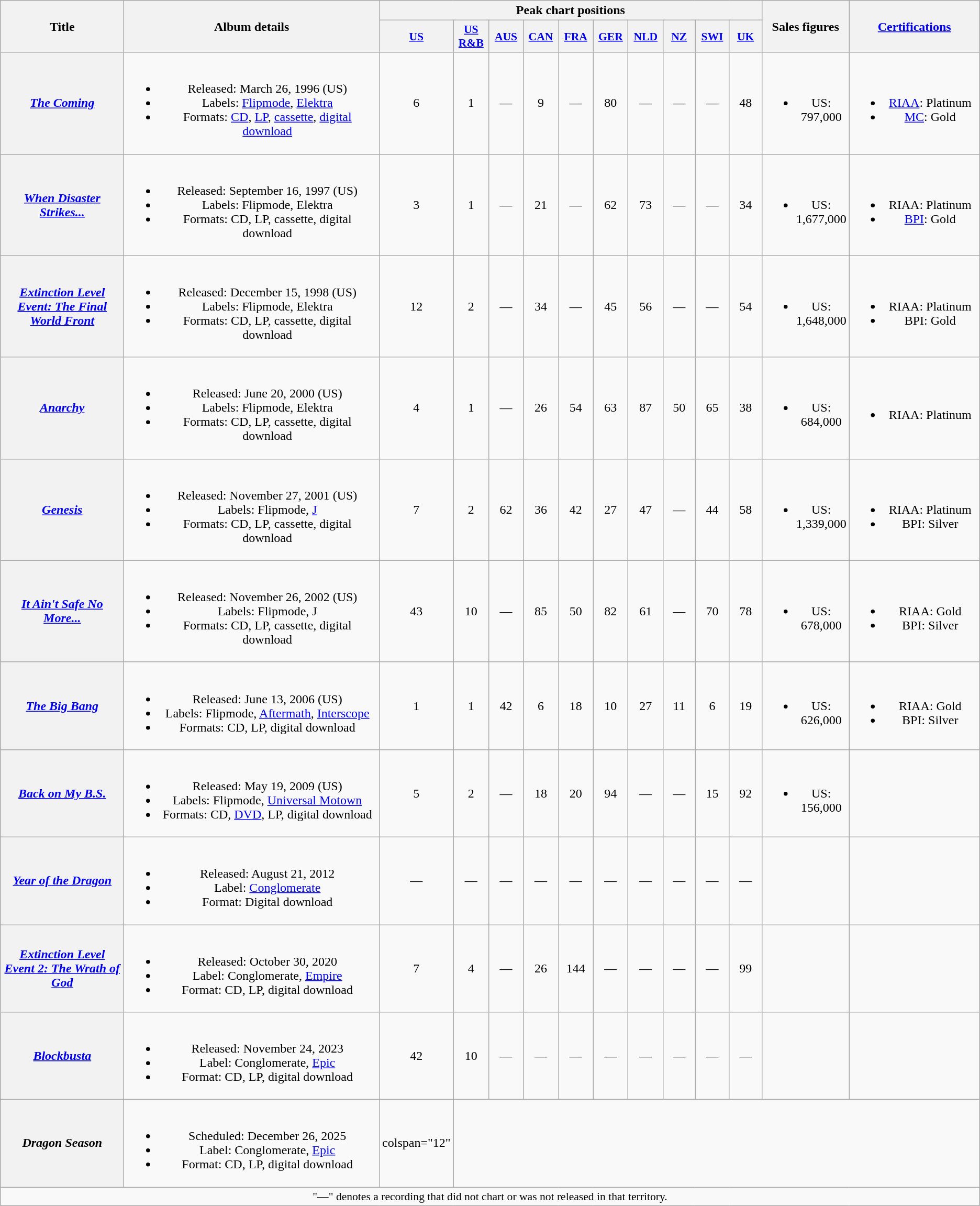<table class="wikitable plainrowheaders" style="text-align:center;" border="1">
<tr>
<th scope="col" rowspan="2" style="width:12em;">Title</th>
<th scope="col" rowspan="2" style="width:25em;">Album details</th>
<th scope="col" colspan="10">Peak chart positions</th>
<th scope="col" rowspan="2">Sales figures</th>
<th scope="col" rowspan="2" style="width:12em;"><a href='#'>Certifications</a></th>
</tr>
<tr>
<th scope="col" style="width:2.9em;font-size:90%;"><a href='#'>US</a><br></th>
<th scope="col" style="width:2.9em;font-size:90%;"><a href='#'>US<br>R&B</a><br></th>
<th scope="col" style="width:2.9em;font-size:90%;"><a href='#'>AUS</a><br></th>
<th scope="col" style="width:2.9em;font-size:90%;"><a href='#'>CAN</a><br></th>
<th scope="col" style="width:2.9em;font-size:90%;"><a href='#'>FRA</a><br></th>
<th scope="col" style="width:2.9em;font-size:90%;"><a href='#'>GER</a><br></th>
<th scope="col" style="width:2.9em;font-size:90%;"><a href='#'>NLD</a><br></th>
<th scope="col" style="width:2.9em;font-size:90%;"><a href='#'>NZ</a><br></th>
<th scope="col" style="width:2.9em;font-size:90%;"><a href='#'>SWI</a><br></th>
<th scope="col" style="width:2.9em;font-size:90%;"><a href='#'>UK</a><br></th>
</tr>
<tr>
<th scope="row"><em><a href='#'>The Coming</a></em></th>
<td><br><ul><li>Released: March 26, 1996 <span>(US)</span></li><li>Labels: <a href='#'>Flipmode</a>, <a href='#'>Elektra</a></li><li>Formats: <a href='#'>CD</a>, <a href='#'>LP</a>, <a href='#'>cassette</a>, <a href='#'>digital download</a></li></ul></td>
<td>6</td>
<td>1</td>
<td>—</td>
<td>9</td>
<td>—</td>
<td>80</td>
<td>—</td>
<td>—</td>
<td>—</td>
<td>48</td>
<td><br><ul><li>US: 797,000</li></ul></td>
<td><br><ul><li><a href='#'>RIAA</a>: Platinum</li><li><a href='#'>MC</a>: Gold</li></ul></td>
</tr>
<tr>
<th scope="row"><em><a href='#'>When Disaster Strikes...</a></em></th>
<td><br><ul><li>Released: September 16, 1997 <span>(US)</span></li><li>Labels: Flipmode, Elektra</li><li>Formats: CD, LP, cassette, digital download</li></ul></td>
<td>3</td>
<td>1</td>
<td>—</td>
<td>21</td>
<td>—</td>
<td>62</td>
<td>73</td>
<td>—</td>
<td>—</td>
<td>34</td>
<td><br><ul><li>US: 1,677,000</li></ul></td>
<td><br><ul><li>RIAA: Platinum</li><li><a href='#'>BPI</a>: Gold</li></ul></td>
</tr>
<tr>
<th scope="row"><em><a href='#'>Extinction Level Event: The Final World Front</a></em></th>
<td><br><ul><li>Released: December 15, 1998 <span>(US)</span></li><li>Labels: Flipmode, Elektra</li><li>Formats: CD, LP, cassette, digital download</li></ul></td>
<td>12</td>
<td>2</td>
<td>—</td>
<td>34</td>
<td>—</td>
<td>45</td>
<td>56</td>
<td>—</td>
<td>—</td>
<td>54</td>
<td><br><ul><li>US: 1,648,000</li></ul></td>
<td><br><ul><li>RIAA: Platinum</li><li>BPI: Gold</li></ul></td>
</tr>
<tr>
<th scope="row"><em><a href='#'>Anarchy</a></em></th>
<td><br><ul><li>Released: June 20, 2000 <span>(US)</span></li><li>Labels: Flipmode, Elektra</li><li>Formats: CD, LP, cassette, digital download</li></ul></td>
<td>4</td>
<td>1</td>
<td>—</td>
<td>26</td>
<td>54</td>
<td>63</td>
<td>87</td>
<td>50</td>
<td>65</td>
<td>38</td>
<td><br><ul><li>US: 684,000</li></ul></td>
<td><br><ul><li>RIAA: Platinum</li></ul></td>
</tr>
<tr>
<th scope="row"><em><a href='#'>Genesis</a></em></th>
<td><br><ul><li>Released: November 27, 2001 <span>(US)</span></li><li>Labels: Flipmode, <a href='#'>J</a></li><li>Formats: CD, LP, cassette, digital download</li></ul></td>
<td>7</td>
<td>2</td>
<td>62</td>
<td>36</td>
<td>42</td>
<td>27</td>
<td>47</td>
<td>—</td>
<td>44</td>
<td>58</td>
<td><br><ul><li>US: 1,339,000</li></ul></td>
<td><br><ul><li>RIAA: Platinum</li><li>BPI: Silver</li></ul></td>
</tr>
<tr>
<th scope="row"><em><a href='#'>It Ain't Safe No More...</a></em></th>
<td><br><ul><li>Released: November 26, 2002 <span>(US)</span></li><li>Labels: Flipmode, J</li><li>Formats: CD, LP, cassette, digital download</li></ul></td>
<td>43</td>
<td>10</td>
<td>—</td>
<td>85</td>
<td>50</td>
<td>82</td>
<td>61</td>
<td>—</td>
<td>70</td>
<td>78</td>
<td><br><ul><li>US: 678,000</li></ul></td>
<td><br><ul><li>RIAA: Gold</li><li>BPI: Silver</li></ul></td>
</tr>
<tr>
<th scope="row"><em><a href='#'>The Big Bang</a></em></th>
<td><br><ul><li>Released: June 13, 2006 <span>(US)</span></li><li>Labels: Flipmode, <a href='#'>Aftermath</a>, <a href='#'>Interscope</a></li><li>Formats: CD, LP, digital download</li></ul></td>
<td>1</td>
<td>1</td>
<td>42</td>
<td>6</td>
<td>18</td>
<td>10</td>
<td>27</td>
<td>11</td>
<td>6</td>
<td>19</td>
<td><br><ul><li>US: 626,000</li></ul></td>
<td><br><ul><li>RIAA: Gold</li><li>BPI: Silver</li></ul></td>
</tr>
<tr>
<th scope="row"><em><a href='#'>Back on My B.S.</a></em></th>
<td><br><ul><li>Released: May 19, 2009 <span>(US)</span></li><li>Labels: Flipmode, <a href='#'>Universal Motown</a></li><li>Formats: CD, <a href='#'>DVD</a>, LP, digital download</li></ul></td>
<td>5</td>
<td>2</td>
<td>—</td>
<td>18</td>
<td>20</td>
<td>94</td>
<td>—</td>
<td>—</td>
<td>15</td>
<td>92</td>
<td><br><ul><li>US: 156,000</li></ul></td>
<td></td>
</tr>
<tr>
<th scope="row"><em><a href='#'>Year of the Dragon</a></em></th>
<td><br><ul><li>Released: August 21, 2012</li><li>Label: <a href='#'>Conglomerate</a></li><li>Format: Digital download</li></ul></td>
<td>—</td>
<td>—</td>
<td>—</td>
<td>—</td>
<td>—</td>
<td>—</td>
<td>—</td>
<td>—</td>
<td>—</td>
<td>—</td>
<td></td>
<td></td>
</tr>
<tr>
<th scope="row"><em><a href='#'>Extinction Level Event 2: The Wrath of God</a></em></th>
<td><br><ul><li>Released: October 30, 2020</li><li>Label: Conglomerate, <a href='#'>Empire</a></li><li>Format: CD, LP, digital download</li></ul></td>
<td>7</td>
<td>4</td>
<td>—</td>
<td>26</td>
<td>144</td>
<td>—</td>
<td>—</td>
<td>—</td>
<td>—</td>
<td>99</td>
<td></td>
<td></td>
</tr>
<tr>
<th scope="row"><em><a href='#'>Blockbusta</a></em></th>
<td><br><ul><li>Released: November 24, 2023</li><li>Label: Conglomerate, <a href='#'>Epic</a></li><li>Format: CD, LP, digital download</li></ul></td>
<td>42</td>
<td>10</td>
<td>—</td>
<td>—</td>
<td>—</td>
<td>—</td>
<td>—</td>
<td>—</td>
<td>—</td>
<td>—</td>
<td></td>
<td></td>
</tr>
<tr>
<th scope="row"><em>Dragon Season</em></th>
<td><br><ul><li>Scheduled: December 26, 2025</li><li>Label: Conglomerate, <a href='#'>Epic</a></li><li>Format: CD, LP, digital download</li></ul></td>
<td>colspan="12" </td>
</tr>
<tr>
<td colspan="14" style="font-size:90%">"—" denotes a recording that did not chart or was not released in that territory.</td>
</tr>
</table>
